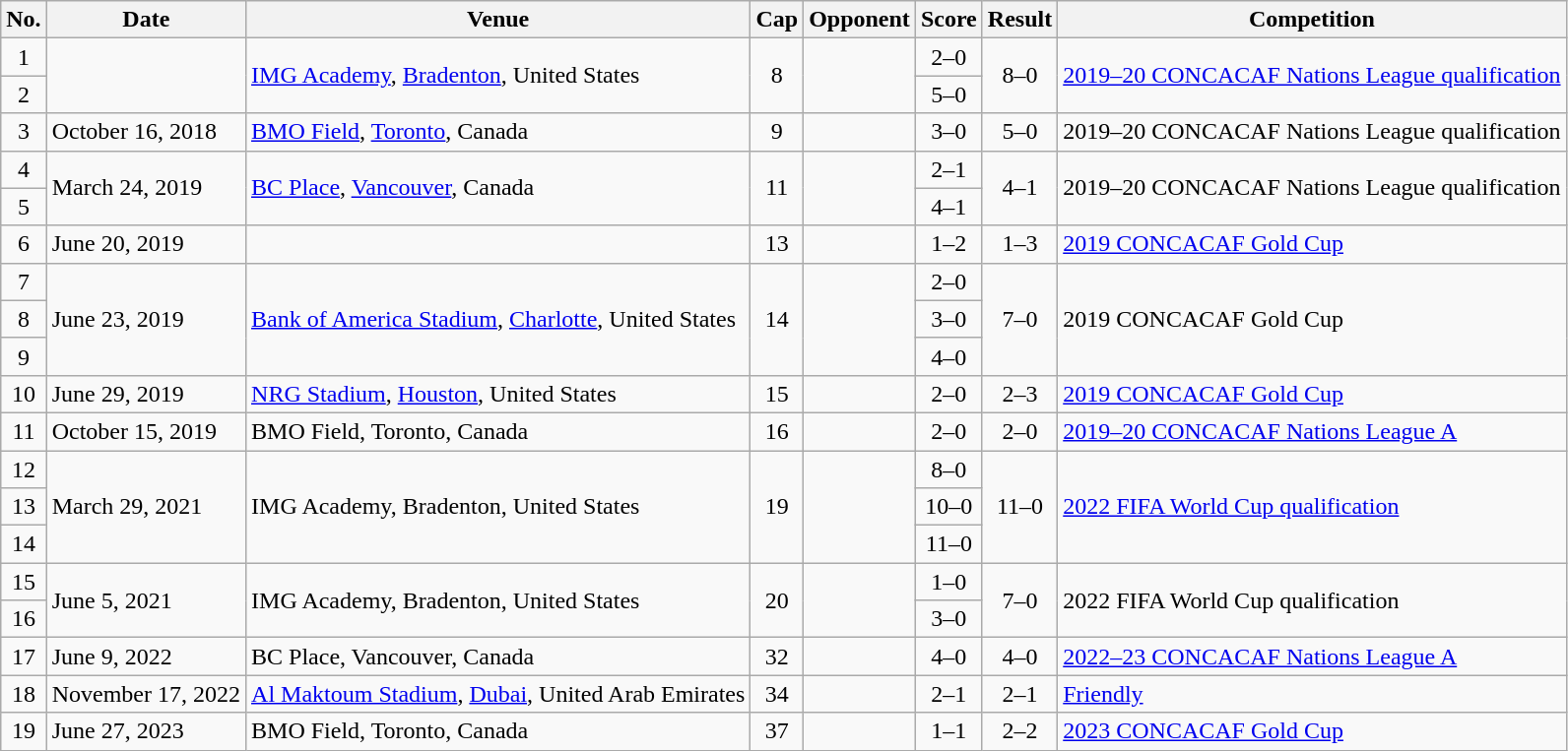<table class="wikitable sortable">
<tr>
<th scope="col">No.</th>
<th scope="col">Date</th>
<th scope="col">Venue</th>
<th scope="col">Cap</th>
<th scope="col">Opponent</th>
<th scope="col">Score</th>
<th scope="col">Result</th>
<th scope="col">Competition</th>
</tr>
<tr>
<td align="center">1</td>
<td rowspan="2"></td>
<td rowspan="2"><a href='#'>IMG Academy</a>, <a href='#'>Bradenton</a>, United States</td>
<td rowspan="2" align="center">8</td>
<td rowspan="2"></td>
<td align="center">2–0</td>
<td rowspan="2" align="center">8–0</td>
<td rowspan="2"><a href='#'>2019–20 CONCACAF Nations League qualification</a></td>
</tr>
<tr>
<td align="center">2</td>
<td align="center">5–0</td>
</tr>
<tr>
<td align="center">3</td>
<td>October 16, 2018</td>
<td><a href='#'>BMO Field</a>, <a href='#'>Toronto</a>, Canada</td>
<td align=center>9</td>
<td></td>
<td align="center">3–0</td>
<td align="center">5–0</td>
<td>2019–20 CONCACAF Nations League qualification</td>
</tr>
<tr>
<td align="center">4</td>
<td rowspan="2">March 24, 2019</td>
<td rowspan="2"><a href='#'>BC Place</a>, <a href='#'>Vancouver</a>, Canada</td>
<td rowspan=2 align="center">11</td>
<td rowspan="2"></td>
<td align="center">2–1</td>
<td rowspan="2" align="center">4–1</td>
<td rowspan="2">2019–20 CONCACAF Nations League qualification</td>
</tr>
<tr>
<td align="center">5</td>
<td align="center">4–1</td>
</tr>
<tr>
<td align="center">6</td>
<td>June 20, 2019</td>
<td></td>
<td align="center">13</td>
<td></td>
<td align="center">1–2</td>
<td align="center">1–3</td>
<td><a href='#'>2019 CONCACAF Gold Cup</a></td>
</tr>
<tr>
<td align="center">7</td>
<td rowspan="3">June 23, 2019</td>
<td rowspan="3"><a href='#'>Bank of America Stadium</a>, <a href='#'>Charlotte</a>, United States</td>
<td align=center rowspan="3">14</td>
<td rowspan="3"></td>
<td align="center">2–0</td>
<td rowspan=3 align="center">7–0</td>
<td rowspan="3">2019 CONCACAF Gold Cup</td>
</tr>
<tr>
<td align="center">8</td>
<td align="center">3–0</td>
</tr>
<tr>
<td align="center">9</td>
<td align="center">4–0</td>
</tr>
<tr>
<td align="center">10</td>
<td>June 29, 2019</td>
<td><a href='#'>NRG Stadium</a>, <a href='#'>Houston</a>, United States</td>
<td align="center">15</td>
<td></td>
<td align="center">2–0</td>
<td align="center">2–3</td>
<td><a href='#'>2019 CONCACAF Gold Cup</a></td>
</tr>
<tr>
<td align="center">11</td>
<td>October 15, 2019</td>
<td>BMO Field, Toronto, Canada</td>
<td align="center">16</td>
<td></td>
<td align="center">2–0</td>
<td align="center">2–0</td>
<td><a href='#'>2019–20 CONCACAF Nations League A</a></td>
</tr>
<tr>
<td align="center">12</td>
<td rowspan="3">March 29, 2021</td>
<td rowspan="3">IMG Academy, Bradenton, United States</td>
<td rowspan="3" align="center">19</td>
<td rowspan="3"></td>
<td align="center">8–0</td>
<td rowspan="3" align="center">11–0</td>
<td rowspan="3"><a href='#'>2022 FIFA World Cup qualification</a></td>
</tr>
<tr>
<td align="center">13</td>
<td align="center">10–0</td>
</tr>
<tr>
<td align="center">14</td>
<td align="center">11–0</td>
</tr>
<tr>
<td align="center">15</td>
<td rowspan="2">June 5, 2021</td>
<td rowspan="2">IMG Academy, Bradenton, United States</td>
<td rowspan="2" align="center">20</td>
<td rowspan="2"></td>
<td align="center">1–0</td>
<td rowspan="2" align="center">7–0</td>
<td rowspan="2">2022 FIFA World Cup qualification</td>
</tr>
<tr>
<td align="center">16</td>
<td align="center">3–0</td>
</tr>
<tr>
<td align="center">17</td>
<td>June 9, 2022</td>
<td>BC Place, Vancouver, Canada</td>
<td align="center">32</td>
<td></td>
<td align="center">4–0</td>
<td align="center">4–0</td>
<td><a href='#'>2022–23 CONCACAF Nations League A</a></td>
</tr>
<tr>
<td align="center">18</td>
<td>November 17, 2022</td>
<td><a href='#'>Al Maktoum Stadium</a>, <a href='#'>Dubai</a>, United Arab Emirates</td>
<td align="center">34</td>
<td></td>
<td align="center">2–1</td>
<td align="center">2–1</td>
<td><a href='#'>Friendly</a></td>
</tr>
<tr>
<td align="center">19</td>
<td>June 27, 2023</td>
<td>BMO Field, Toronto, Canada</td>
<td align="center">37</td>
<td></td>
<td align="center">1–1</td>
<td align="center">2–2</td>
<td><a href='#'>2023 CONCACAF Gold Cup</a></td>
</tr>
</table>
